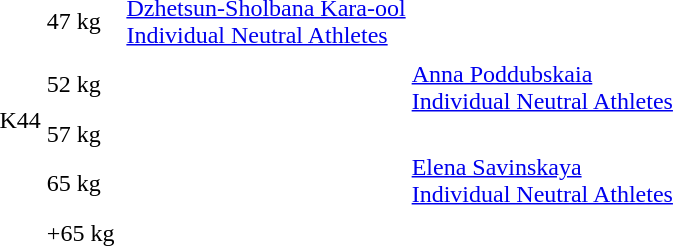<table>
<tr>
<td rowspan="10">K44</td>
<td rowspan="2">47 kg</td>
<td rowspan=2></td>
<td rowspan=2><a href='#'>Dzhetsun-Sholbana Kara-ool</a><br><a href='#'>Individual Neutral Athletes</a></td>
<td></td>
</tr>
<tr>
<td></td>
</tr>
<tr>
<td rowspan="2">52 kg</td>
<td rowspan=2></td>
<td rowspan=2></td>
<td></td>
</tr>
<tr>
<td><a href='#'>Anna Poddubskaia</a><br><a href='#'>Individual Neutral Athletes</a></td>
</tr>
<tr>
<td rowspan="2">57 kg</td>
<td rowspan=2></td>
<td rowspan=2></td>
<td></td>
</tr>
<tr>
<td></td>
</tr>
<tr>
<td rowspan="2">65 kg</td>
<td rowspan=2></td>
<td rowspan=2></td>
<td {{flagmedalist><a href='#'>Elena Savinskaya</a><br><a href='#'>Individual Neutral Athletes</a></td>
</tr>
<tr>
<td></td>
</tr>
<tr>
<td rowspan="2">+65 kg</td>
<td rowspan=2></td>
<td rowspan=2></td>
<td></td>
</tr>
<tr>
<td></td>
</tr>
</table>
